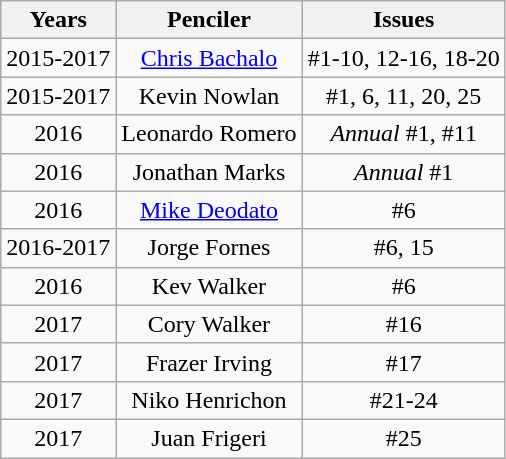<table class="wikitable">
<tr>
<th>Years</th>
<th>Penciler</th>
<th>Issues</th>
</tr>
<tr>
<td align="center">2015-2017</td>
<td align="center"><a href='#'>Chris Bachalo</a></td>
<td align="center">#1-10, 12-16, 18-20</td>
</tr>
<tr>
<td align="center">2015-2017</td>
<td align="center">Kevin Nowlan</td>
<td align="center">#1, 6, 11, 20, 25</td>
</tr>
<tr>
<td align="center">2016</td>
<td align="center">Leonardo Romero</td>
<td align="center"><em>Annual</em> #1, #11</td>
</tr>
<tr>
<td align="center">2016</td>
<td align="center">Jonathan Marks</td>
<td align="center"><em>Annual</em> #1</td>
</tr>
<tr>
<td align="center">2016</td>
<td align="center"><a href='#'>Mike Deodato</a></td>
<td align="center">#6</td>
</tr>
<tr>
<td align="center">2016-2017</td>
<td align="center">Jorge Fornes</td>
<td align="center">#6, 15</td>
</tr>
<tr>
<td align="center">2016</td>
<td align="center">Kev Walker</td>
<td align="center">#6</td>
</tr>
<tr>
<td align="center">2017</td>
<td align="center">Cory Walker</td>
<td align="center">#16</td>
</tr>
<tr>
<td align="center">2017</td>
<td align="center">Frazer Irving</td>
<td align="center">#17</td>
</tr>
<tr>
<td align="center">2017</td>
<td align="center">Niko Henrichon</td>
<td align="center">#21-24</td>
</tr>
<tr>
<td align="center">2017</td>
<td align="center">Juan Frigeri</td>
<td align="center">#25</td>
</tr>
</table>
